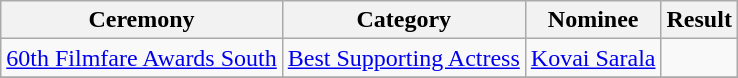<table class="wikitable">
<tr>
<th>Ceremony</th>
<th>Category</th>
<th>Nominee</th>
<th>Result</th>
</tr>
<tr>
<td rowspan="1"><a href='#'>60th Filmfare Awards South</a></td>
<td><a href='#'>Best Supporting Actress</a></td>
<td><a href='#'>Kovai Sarala</a></td>
<td></td>
</tr>
<tr>
</tr>
</table>
